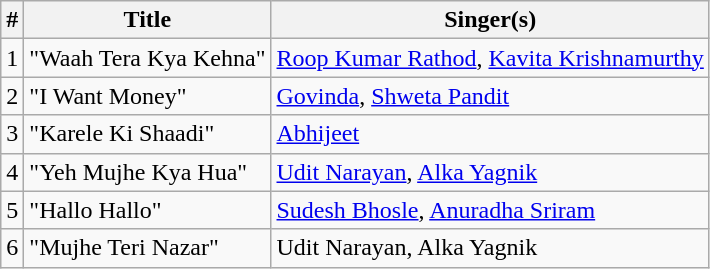<table class="wikitable">
<tr>
<th>#</th>
<th>Title</th>
<th>Singer(s)</th>
</tr>
<tr>
<td>1</td>
<td>"Waah Tera Kya Kehna"</td>
<td><a href='#'>Roop Kumar Rathod</a>, <a href='#'>Kavita Krishnamurthy</a></td>
</tr>
<tr>
<td>2</td>
<td>"I Want Money"</td>
<td><a href='#'>Govinda</a>, <a href='#'>Shweta Pandit</a></td>
</tr>
<tr>
<td>3</td>
<td>"Karele Ki Shaadi"</td>
<td><a href='#'>Abhijeet</a></td>
</tr>
<tr>
<td>4</td>
<td>"Yeh Mujhe Kya Hua"</td>
<td><a href='#'>Udit Narayan</a>, <a href='#'>Alka Yagnik</a></td>
</tr>
<tr>
<td>5</td>
<td>"Hallo Hallo"</td>
<td><a href='#'>Sudesh Bhosle</a>, <a href='#'>Anuradha Sriram</a></td>
</tr>
<tr>
<td>6</td>
<td>"Mujhe Teri Nazar"</td>
<td>Udit Narayan, Alka Yagnik</td>
</tr>
</table>
